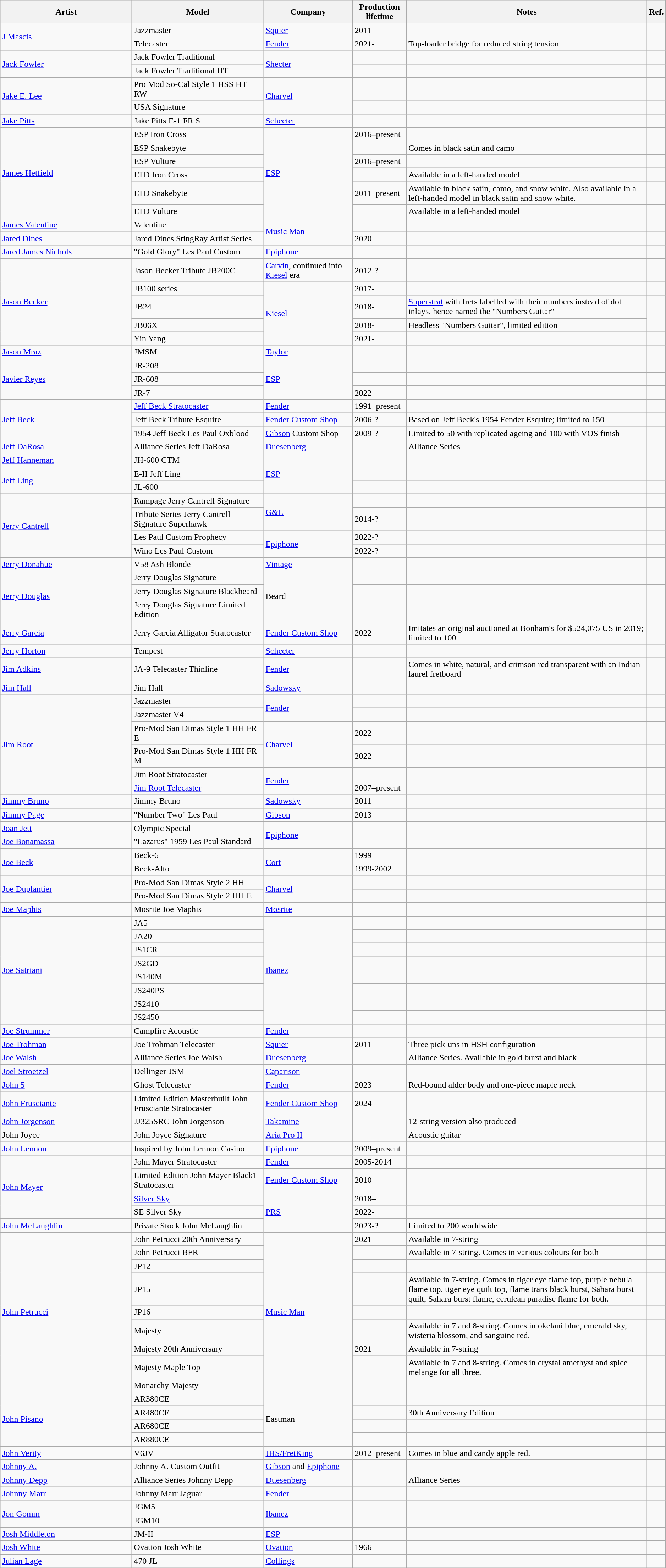<table class="wikitable sortable plainrowheaders" style="width:99%;">
<tr>
<th scope="col" style="width:15em;">Artist</th>
<th scope="col" style="width:15em;">Model</th>
<th scope="col" style="width:10em;">Company</th>
<th scope="col">Production lifetime</th>
<th scope="col" class="unsortable">Notes</th>
<th scope="col">Ref.</th>
</tr>
<tr>
<td rowspan=2><a href='#'>J Mascis</a></td>
<td>Jazzmaster</td>
<td><a href='#'>Squier</a></td>
<td>2011-</td>
<td></td>
<td></td>
</tr>
<tr>
<td>Telecaster</td>
<td><a href='#'>Fender</a></td>
<td>2021-</td>
<td>Top-loader bridge for reduced string tension</td>
<td></td>
</tr>
<tr>
<td rowspan=2><a href='#'>Jack Fowler</a></td>
<td>Jack Fowler Traditional</td>
<td rowspan=2><a href='#'>Shecter</a></td>
<td></td>
<td></td>
<td></td>
</tr>
<tr>
<td>Jack Fowler Traditional HT</td>
<td></td>
<td></td>
<td></td>
</tr>
<tr>
<td rowspan=2><a href='#'>Jake E. Lee</a></td>
<td>Pro Mod So-Cal Style 1 HSS HT RW</td>
<td rowspan=2><a href='#'>Charvel</a></td>
<td></td>
<td></td>
<td></td>
</tr>
<tr>
<td>USA Signature</td>
<td></td>
<td></td>
<td></td>
</tr>
<tr>
<td><a href='#'>Jake Pitts</a></td>
<td>Jake Pitts E-1 FR S</td>
<td><a href='#'>Schecter</a></td>
<td></td>
<td></td>
<td></td>
</tr>
<tr>
<td rowspan="6"><a href='#'>James Hetfield</a></td>
<td>ESP Iron Cross</td>
<td rowspan="6"><a href='#'>ESP</a></td>
<td>2016–present</td>
<td></td>
<td></td>
</tr>
<tr>
<td>ESP Snakebyte</td>
<td></td>
<td>Comes in black satin and camo</td>
<td></td>
</tr>
<tr>
<td>ESP Vulture</td>
<td>2016–present</td>
<td></td>
<td></td>
</tr>
<tr>
<td>LTD Iron Cross</td>
<td></td>
<td>Available in a left-handed model</td>
<td></td>
</tr>
<tr>
<td>LTD Snakebyte</td>
<td>2011–present</td>
<td>Available in black satin, camo, and snow white.  Also available in a left-handed model in black satin and snow white.</td>
<td></td>
</tr>
<tr>
<td>LTD Vulture</td>
<td></td>
<td>Available in a left-handed model</td>
<td></td>
</tr>
<tr>
<td><a href='#'>James Valentine</a></td>
<td>Valentine</td>
<td rowspan=2><a href='#'>Music Man</a></td>
<td></td>
<td></td>
<td></td>
</tr>
<tr>
<td><a href='#'>Jared Dines</a></td>
<td>Jared Dines StingRay Artist Series</td>
<td>2020</td>
<td></td>
<td></td>
</tr>
<tr>
<td><a href='#'>Jared James Nichols</a></td>
<td>"Gold Glory" Les Paul Custom</td>
<td><a href='#'>Epiphone</a></td>
<td></td>
<td></td>
<td></td>
</tr>
<tr>
<td rowspan=5><a href='#'>Jason Becker</a></td>
<td>Jason Becker Tribute JB200C</td>
<td><a href='#'>Carvin</a>, continued into <a href='#'>Kiesel</a> era</td>
<td>2012-?</td>
<td></td>
<td></td>
</tr>
<tr>
<td>JB100 series</td>
<td rowspan=4><a href='#'>Kiesel</a></td>
<td>2017-</td>
<td></td>
<td></td>
</tr>
<tr>
<td>JB24</td>
<td>2018-</td>
<td><a href='#'>Superstrat</a> with frets labelled with their numbers instead of dot inlays, hence named the "Numbers Guitar"</td>
<td rowspan=2></td>
</tr>
<tr>
<td>JB06X</td>
<td>2018-</td>
<td>Headless "Numbers Guitar", limited edition</td>
</tr>
<tr>
<td>Yin Yang</td>
<td>2021-</td>
<td></td>
<td></td>
</tr>
<tr>
<td><a href='#'>Jason Mraz</a></td>
<td>JMSM</td>
<td><a href='#'>Taylor</a></td>
<td></td>
<td></td>
<td></td>
</tr>
<tr>
<td rowspan=3><a href='#'>Javier Reyes</a></td>
<td>JR-208</td>
<td rowspan=3><a href='#'>ESP</a></td>
<td></td>
<td></td>
<td></td>
</tr>
<tr>
<td>JR-608</td>
<td></td>
<td></td>
<td></td>
</tr>
<tr>
<td>JR-7</td>
<td>2022</td>
<td></td>
<td></td>
</tr>
<tr>
<td rowspan=3><a href='#'>Jeff Beck</a></td>
<td><a href='#'>Jeff Beck Stratocaster</a></td>
<td><a href='#'>Fender</a></td>
<td>1991–present</td>
<td></td>
<td></td>
</tr>
<tr>
<td>Jeff Beck Tribute Esquire</td>
<td><a href='#'>Fender Custom Shop</a></td>
<td>2006-?</td>
<td>Based on Jeff Beck's 1954 Fender Esquire; limited to 150</td>
<td></td>
</tr>
<tr>
<td>1954 Jeff Beck Les Paul Oxblood</td>
<td><a href='#'>Gibson</a> Custom Shop</td>
<td>2009-?</td>
<td>Limited to 50 with replicated ageing and 100 with VOS finish</td>
<td></td>
</tr>
<tr>
<td><a href='#'>Jeff DaRosa</a></td>
<td>Alliance Series Jeff DaRosa</td>
<td><a href='#'>Duesenberg</a></td>
<td></td>
<td>Alliance Series</td>
<td></td>
</tr>
<tr>
<td><a href='#'>Jeff Hanneman</a></td>
<td>JH-600 CTM</td>
<td rowspan=3><a href='#'>ESP</a></td>
<td></td>
<td></td>
<td></td>
</tr>
<tr>
<td rowspan=2><a href='#'>Jeff Ling</a></td>
<td>E-II Jeff Ling</td>
<td></td>
<td></td>
<td></td>
</tr>
<tr>
<td>JL-600</td>
<td></td>
<td></td>
<td></td>
</tr>
<tr>
<td rowspan=4><a href='#'>Jerry Cantrell</a></td>
<td>Rampage Jerry Cantrell Signature</td>
<td rowspan=2><a href='#'>G&L</a></td>
<td></td>
<td></td>
<td></td>
</tr>
<tr>
<td>Tribute Series Jerry Cantrell Signature Superhawk</td>
<td>2014-?</td>
<td></td>
<td></td>
</tr>
<tr>
<td>Les Paul Custom Prophecy</td>
<td rowspan=2><a href='#'>Epiphone</a></td>
<td>2022-?</td>
<td></td>
<td></td>
</tr>
<tr>
<td>Wino Les Paul Custom</td>
<td>2022-?</td>
<td></td>
<td></td>
</tr>
<tr>
<td><a href='#'>Jerry Donahue</a></td>
<td>V58 Ash Blonde</td>
<td><a href='#'>Vintage</a></td>
<td></td>
<td></td>
<td></td>
</tr>
<tr>
<td rowspan=3><a href='#'>Jerry Douglas</a></td>
<td>Jerry Douglas Signature</td>
<td rowspan=3>Beard</td>
<td></td>
<td></td>
<td></td>
</tr>
<tr>
<td>Jerry Douglas Signature Blackbeard</td>
<td></td>
<td></td>
<td></td>
</tr>
<tr>
<td>Jerry Douglas Signature Limited Edition</td>
<td></td>
<td></td>
<td></td>
</tr>
<tr>
<td><a href='#'>Jerry Garcia</a></td>
<td>Jerry Garcia Alligator Stratocaster</td>
<td><a href='#'>Fender Custom Shop</a></td>
<td>2022</td>
<td>Imitates an original auctioned at Bonham's for $524,075 US in 2019; limited to 100</td>
<td></td>
</tr>
<tr>
<td><a href='#'>Jerry Horton</a></td>
<td>Tempest</td>
<td><a href='#'>Schecter</a></td>
<td></td>
<td></td>
<td></td>
</tr>
<tr>
<td><a href='#'>Jim Adkins</a></td>
<td>JA-9 Telecaster Thinline</td>
<td><a href='#'>Fender</a></td>
<td></td>
<td>Comes in white, natural, and crimson red transparent with an Indian laurel fretboard</td>
<td></td>
</tr>
<tr>
<td><a href='#'>Jim Hall</a></td>
<td>Jim Hall</td>
<td><a href='#'>Sadowsky</a></td>
<td></td>
<td></td>
<td></td>
</tr>
<tr>
<td rowspan=6><a href='#'>Jim Root</a></td>
<td>Jazzmaster</td>
<td rowspan=2><a href='#'>Fender</a></td>
<td></td>
<td></td>
<td></td>
</tr>
<tr>
<td>Jazzmaster V4</td>
<td></td>
<td></td>
<td></td>
</tr>
<tr>
<td>Pro-Mod San Dimas Style 1 HH FR E</td>
<td rowspan=2><a href='#'>Charvel</a></td>
<td>2022</td>
<td></td>
<td></td>
</tr>
<tr>
<td>Pro-Mod San Dimas Style 1 HH FR M</td>
<td>2022</td>
<td></td>
<td></td>
</tr>
<tr>
<td>Jim Root Stratocaster</td>
<td rowspan=2><a href='#'>Fender</a></td>
<td></td>
<td></td>
<td></td>
</tr>
<tr>
<td><a href='#'>Jim Root Telecaster</a></td>
<td>2007–present</td>
<td></td>
<td></td>
</tr>
<tr>
<td><a href='#'>Jimmy Bruno</a></td>
<td>Jimmy Bruno</td>
<td><a href='#'>Sadowsky</a></td>
<td>2011</td>
<td></td>
<td></td>
</tr>
<tr>
<td><a href='#'>Jimmy Page</a></td>
<td>"Number Two" Les Paul</td>
<td><a href='#'>Gibson</a></td>
<td>2013</td>
<td></td>
<td></td>
</tr>
<tr>
<td><a href='#'>Joan Jett</a></td>
<td>Olympic Special</td>
<td rowspan=2><a href='#'>Epiphone</a></td>
<td></td>
<td></td>
<td></td>
</tr>
<tr>
<td><a href='#'>Joe Bonamassa</a></td>
<td>"Lazarus" 1959 Les Paul Standard</td>
<td></td>
<td></td>
<td></td>
</tr>
<tr>
<td rowspan=2><a href='#'>Joe Beck</a></td>
<td>Beck-6</td>
<td rowspan=2><a href='#'>Cort</a></td>
<td>1999</td>
<td></td>
<td></td>
</tr>
<tr>
<td>Beck-Alto</td>
<td>1999-2002</td>
<td></td>
<td></td>
</tr>
<tr>
<td rowspan=2><a href='#'>Joe Duplantier</a></td>
<td>Pro-Mod San Dimas Style 2 HH</td>
<td rowspan=2><a href='#'>Charvel</a></td>
<td></td>
<td></td>
<td></td>
</tr>
<tr>
<td>Pro-Mod San Dimas Style 2 HH E</td>
<td></td>
<td></td>
<td></td>
</tr>
<tr>
<td><a href='#'>Joe Maphis</a></td>
<td>Mosrite Joe Maphis</td>
<td><a href='#'>Mosrite</a></td>
<td></td>
<td></td>
<td></td>
</tr>
<tr>
<td rowspan=8><a href='#'>Joe Satriani</a></td>
<td>JA5</td>
<td rowspan=8><a href='#'>Ibanez</a></td>
<td></td>
<td></td>
<td></td>
</tr>
<tr>
<td>JA20</td>
<td></td>
<td></td>
<td></td>
</tr>
<tr>
<td>JS1CR</td>
<td></td>
<td></td>
<td></td>
</tr>
<tr>
<td>JS2GD</td>
<td></td>
<td></td>
<td></td>
</tr>
<tr>
<td>JS140M</td>
<td></td>
<td></td>
<td></td>
</tr>
<tr>
<td>JS240PS</td>
<td></td>
<td></td>
<td></td>
</tr>
<tr>
<td>JS2410</td>
<td></td>
<td></td>
<td></td>
</tr>
<tr>
<td>JS2450</td>
<td></td>
<td></td>
<td></td>
</tr>
<tr>
<td><a href='#'>Joe Strummer</a></td>
<td>Campfire Acoustic</td>
<td><a href='#'>Fender</a></td>
<td></td>
<td></td>
<td></td>
</tr>
<tr>
<td><a href='#'>Joe Trohman</a></td>
<td>Joe Trohman Telecaster</td>
<td><a href='#'>Squier</a></td>
<td>2011-</td>
<td>Three pick-ups in HSH configuration</td>
<td></td>
</tr>
<tr>
<td><a href='#'>Joe Walsh</a></td>
<td>Alliance Series Joe Walsh</td>
<td><a href='#'>Duesenberg</a></td>
<td></td>
<td>Alliance Series.  Available in gold burst and black</td>
<td></td>
</tr>
<tr>
<td><a href='#'>Joel Stroetzel</a></td>
<td>Dellinger-JSM</td>
<td><a href='#'>Caparison</a></td>
<td></td>
<td></td>
<td></td>
</tr>
<tr>
<td><a href='#'>John 5</a></td>
<td>Ghost Telecaster</td>
<td><a href='#'>Fender</a></td>
<td>2023</td>
<td>Red-bound alder body and one-piece maple neck</td>
<td></td>
</tr>
<tr>
<td><a href='#'>John Frusciante</a></td>
<td>Limited Edition Masterbuilt John Frusciante Stratocaster</td>
<td><a href='#'>Fender Custom Shop</a></td>
<td>2024-</td>
<td></td>
<td></td>
</tr>
<tr>
<td><a href='#'>John Jorgenson</a></td>
<td>JJ325SRC John Jorgenson</td>
<td><a href='#'>Takamine</a></td>
<td></td>
<td>12-string version also produced</td>
<td></td>
</tr>
<tr>
<td>John Joyce</td>
<td>John Joyce Signature</td>
<td><a href='#'>Aria Pro II</a></td>
<td></td>
<td>Acoustic guitar</td>
<td></td>
</tr>
<tr>
<td><a href='#'>John Lennon</a></td>
<td>Inspired by John Lennon Casino</td>
<td><a href='#'>Epiphone</a></td>
<td>2009–present</td>
<td></td>
<td></td>
</tr>
<tr>
<td rowspan="4"><a href='#'>John Mayer</a></td>
<td>John Mayer Stratocaster</td>
<td><a href='#'>Fender</a></td>
<td>2005-2014</td>
<td></td>
<td></td>
</tr>
<tr>
<td>Limited Edition John Mayer Black1 Stratocaster</td>
<td><a href='#'>Fender Custom Shop</a></td>
<td>2010</td>
<td></td>
<td></td>
</tr>
<tr>
<td><a href='#'>Silver Sky</a></td>
<td rowspan=3><a href='#'>PRS</a></td>
<td>2018–</td>
<td></td>
<td></td>
</tr>
<tr>
<td>SE Silver Sky</td>
<td>2022-</td>
<td></td>
<td></td>
</tr>
<tr>
<td><a href='#'>John McLaughlin</a></td>
<td>Private Stock John McLaughlin</td>
<td>2023-?</td>
<td>Limited to 200 worldwide</td>
<td></td>
</tr>
<tr>
<td rowspan="9"><a href='#'>John Petrucci</a></td>
<td>John Petrucci 20th Anniversary</td>
<td rowspan="9"><a href='#'>Music Man</a></td>
<td>2021</td>
<td>Available in 7-string</td>
<td></td>
</tr>
<tr>
<td>John Petrucci BFR</td>
<td></td>
<td>Available in 7-string.  Comes in various colours for both</td>
<td></td>
</tr>
<tr>
<td>JP12</td>
<td></td>
<td></td>
<td></td>
</tr>
<tr>
<td>JP15</td>
<td></td>
<td>Available in 7-string.   Comes in tiger eye flame top, purple nebula flame top, tiger eye quilt top, flame trans black burst, Sahara burst quilt, Sahara burst flame, cerulean paradise flame for both.</td>
<td></td>
</tr>
<tr>
<td>JP16</td>
<td></td>
<td></td>
<td></td>
</tr>
<tr>
<td>Majesty</td>
<td></td>
<td>Available in 7 and 8-string.  Comes in okelani blue, emerald sky, wisteria blossom, and sanguine red.</td>
<td></td>
</tr>
<tr>
<td>Majesty 20th Anniversary</td>
<td>2021</td>
<td>Available in 7-string</td>
<td></td>
</tr>
<tr>
<td>Majesty Maple Top</td>
<td></td>
<td>Available in 7 and 8-string.  Comes in crystal amethyst and spice melange for all three.</td>
<td></td>
</tr>
<tr>
<td>Monarchy Majesty</td>
<td></td>
<td></td>
<td></td>
</tr>
<tr>
<td rowspan=4><a href='#'>John Pisano</a></td>
<td>AR380CE</td>
<td rowspan=4>Eastman</td>
<td></td>
<td></td>
<td></td>
</tr>
<tr>
<td>AR480CE</td>
<td></td>
<td>30th Anniversary Edition</td>
<td></td>
</tr>
<tr>
<td>AR680CE</td>
<td></td>
<td></td>
<td></td>
</tr>
<tr>
<td>AR880CE</td>
<td></td>
<td></td>
<td></td>
</tr>
<tr>
<td><a href='#'>John Verity</a></td>
<td>V6JV</td>
<td><a href='#'>JHS/FretKing</a></td>
<td>2012–present</td>
<td>Comes in blue and candy apple red.</td>
<td></td>
</tr>
<tr>
<td><a href='#'>Johnny A.</a></td>
<td>Johnny A. Custom Outfit</td>
<td><a href='#'>Gibson</a> and <a href='#'>Epiphone</a></td>
<td></td>
<td></td>
<td></td>
</tr>
<tr>
<td><a href='#'>Johnny Depp</a></td>
<td>Alliance Series Johnny Depp</td>
<td><a href='#'>Duesenberg</a></td>
<td></td>
<td>Alliance Series</td>
<td></td>
</tr>
<tr>
<td><a href='#'>Johnny Marr</a></td>
<td>Johnny Marr Jaguar</td>
<td><a href='#'>Fender</a></td>
<td></td>
<td></td>
<td></td>
</tr>
<tr>
<td rowspan=2><a href='#'>Jon Gomm</a></td>
<td>JGM5</td>
<td rowspan=2><a href='#'>Ibanez</a></td>
<td></td>
<td></td>
<td></td>
</tr>
<tr>
<td>JGM10</td>
<td></td>
<td></td>
<td></td>
</tr>
<tr>
<td><a href='#'>Josh Middleton</a></td>
<td>JM-II</td>
<td><a href='#'>ESP</a></td>
<td></td>
<td></td>
<td></td>
</tr>
<tr>
<td><a href='#'>Josh White</a></td>
<td>Ovation Josh White</td>
<td><a href='#'>Ovation</a></td>
<td>1966</td>
<td></td>
<td></td>
</tr>
<tr>
<td><a href='#'>Julian Lage</a></td>
<td>470 JL</td>
<td><a href='#'>Collings</a></td>
<td></td>
<td></td>
<td></td>
</tr>
</table>
